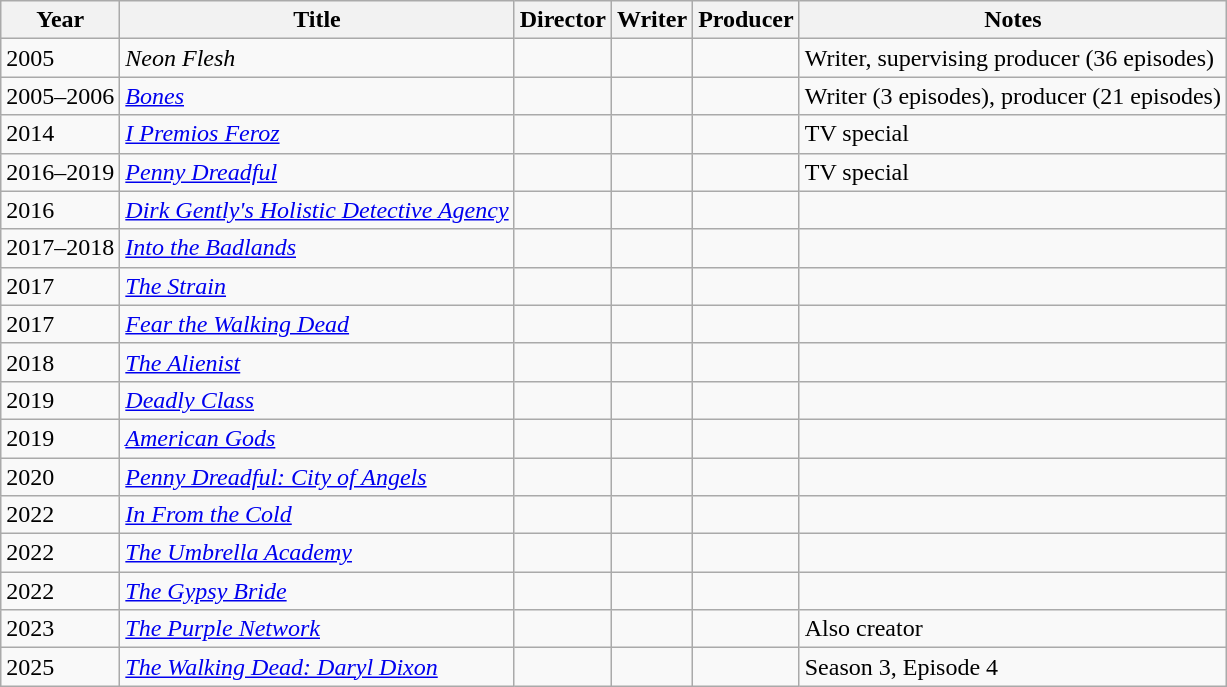<table class="wikitable">
<tr>
<th>Year</th>
<th>Title</th>
<th>Director</th>
<th>Writer</th>
<th>Producer</th>
<th>Notes</th>
</tr>
<tr>
<td>2005</td>
<td><em>Neon Flesh</em></td>
<td></td>
<td></td>
<td></td>
<td>Writer, supervising producer (36 episodes)</td>
</tr>
<tr>
<td>2005–2006</td>
<td><a href='#'><em>Bones</em></a></td>
<td></td>
<td></td>
<td></td>
<td>Writer (3 episodes), producer (21 episodes)</td>
</tr>
<tr>
<td>2014</td>
<td><em><a href='#'>I Premios Feroz</a></em></td>
<td></td>
<td></td>
<td></td>
<td>TV special</td>
</tr>
<tr>
<td>2016–2019</td>
<td><em><a href='#'>Penny Dreadful</a></em></td>
<td></td>
<td></td>
<td></td>
<td>TV special</td>
</tr>
<tr>
<td>2016</td>
<td><em><a href='#'>Dirk Gently's Holistic Detective Agency</a></em></td>
<td></td>
<td></td>
<td></td>
<td></td>
</tr>
<tr>
<td>2017–2018</td>
<td><em><a href='#'>Into the Badlands</a></em></td>
<td></td>
<td></td>
<td></td>
<td></td>
</tr>
<tr>
<td>2017</td>
<td><em><a href='#'>The Strain</a></em></td>
<td></td>
<td></td>
<td></td>
<td></td>
</tr>
<tr>
<td>2017</td>
<td><em><a href='#'>Fear the Walking Dead</a></em></td>
<td></td>
<td></td>
<td></td>
<td></td>
</tr>
<tr>
<td>2018</td>
<td><em><a href='#'>The Alienist</a></em></td>
<td></td>
<td></td>
<td></td>
<td></td>
</tr>
<tr>
<td>2019</td>
<td><em><a href='#'>Deadly Class</a></em></td>
<td></td>
<td></td>
<td></td>
<td></td>
</tr>
<tr>
<td>2019</td>
<td><em><a href='#'>American Gods</a></em></td>
<td></td>
<td></td>
<td></td>
<td></td>
</tr>
<tr>
<td>2020</td>
<td><em><a href='#'>Penny Dreadful: City of Angels</a></em></td>
<td></td>
<td></td>
<td></td>
<td></td>
</tr>
<tr>
<td>2022</td>
<td><em><a href='#'>In From the Cold</a></em></td>
<td></td>
<td></td>
<td></td>
<td></td>
</tr>
<tr>
<td>2022</td>
<td><em><a href='#'>The Umbrella Academy</a></em></td>
<td></td>
<td></td>
<td></td>
<td></td>
</tr>
<tr>
<td>2022</td>
<td><em><a href='#'>The Gypsy Bride</a></em></td>
<td></td>
<td></td>
<td></td>
<td></td>
</tr>
<tr>
<td>2023</td>
<td><em><a href='#'>The Purple Network</a></em></td>
<td></td>
<td></td>
<td></td>
<td>Also creator</td>
</tr>
<tr>
<td>2025</td>
<td><em><a href='#'>The Walking Dead: Daryl Dixon</a></em></td>
<td></td>
<td></td>
<td></td>
<td>Season 3, Episode 4</td>
</tr>
</table>
